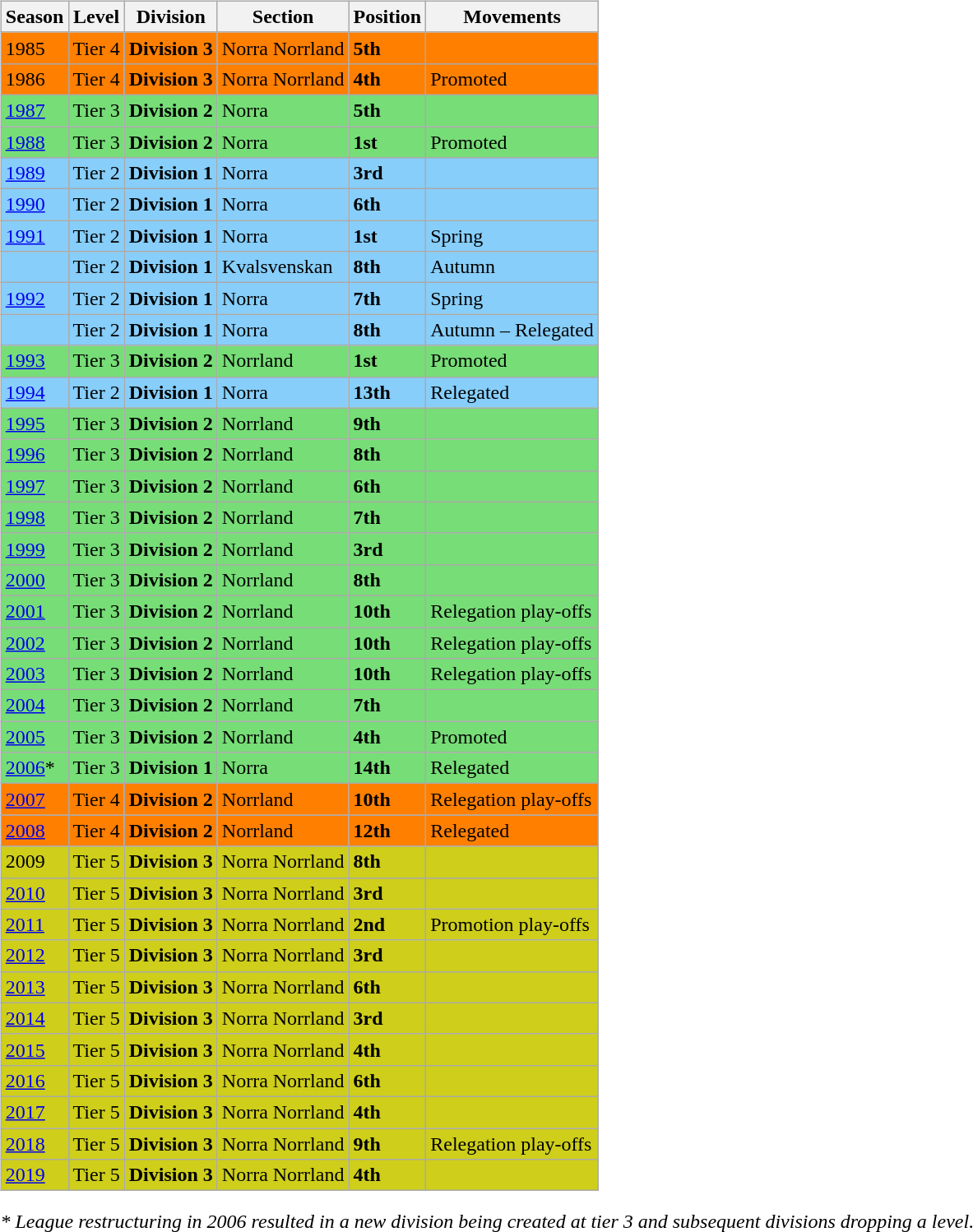<table>
<tr>
<td valign="top" width=0%><br><table class="wikitable">
<tr style="background:#f0f6fa;">
<th>Season</th>
<th>Level</th>
<th>Division</th>
<th>Section</th>
<th>Position</th>
<th>Movements</th>
</tr>
<tr>
<td style="background:#FF7F00;">1985</td>
<td style="background:#FF7F00;">Tier 4</td>
<td style="background:#FF7F00;"><strong>Division 3</strong></td>
<td style="background:#FF7F00;">Norra Norrland</td>
<td style="background:#FF7F00;"><strong>5th</strong></td>
<td style="background:#FF7F00;"></td>
</tr>
<tr>
<td style="background:#FF7F00;">1986</td>
<td style="background:#FF7F00;">Tier 4</td>
<td style="background:#FF7F00;"><strong>Division 3</strong></td>
<td style="background:#FF7F00;">Norra Norrland</td>
<td style="background:#FF7F00;"><strong>4th</strong></td>
<td style="background:#FF7F00;">Promoted</td>
</tr>
<tr>
<td style="background:#77DD77;"><a href='#'>1987</a></td>
<td style="background:#77DD77;">Tier 3</td>
<td style="background:#77DD77;"><strong>Division 2</strong></td>
<td style="background:#77DD77;">Norra</td>
<td style="background:#77DD77;"><strong>5th</strong></td>
<td style="background:#77DD77;"></td>
</tr>
<tr>
<td style="background:#77DD77;"><a href='#'>1988</a></td>
<td style="background:#77DD77;">Tier 3</td>
<td style="background:#77DD77;"><strong>Division 2</strong></td>
<td style="background:#77DD77;">Norra</td>
<td style="background:#77DD77;"><strong>1st</strong></td>
<td style="background:#77DD77;">Promoted</td>
</tr>
<tr>
<td style="background:#87CEFA;"><a href='#'>1989</a></td>
<td style="background:#87CEFA;">Tier 2</td>
<td style="background:#87CEFA;"><strong>Division 1</strong></td>
<td style="background:#87CEFA;">Norra</td>
<td style="background:#87CEFA;"><strong>3rd</strong></td>
<td style="background:#87CEFA;"></td>
</tr>
<tr>
<td style="background:#87CEFA;"><a href='#'>1990</a></td>
<td style="background:#87CEFA;">Tier 2</td>
<td style="background:#87CEFA;"><strong>Division 1</strong></td>
<td style="background:#87CEFA;">Norra</td>
<td style="background:#87CEFA;"><strong>6th</strong></td>
<td style="background:#87CEFA;"></td>
</tr>
<tr>
<td style="background:#87CEFA;"><a href='#'>1991</a></td>
<td style="background:#87CEFA;">Tier 2</td>
<td style="background:#87CEFA;"><strong>Division 1</strong></td>
<td style="background:#87CEFA;">Norra</td>
<td style="background:#87CEFA;"><strong>1st</strong></td>
<td style="background:#87CEFA;">Spring</td>
</tr>
<tr>
<td style="background:#87CEFA;"></td>
<td style="background:#87CEFA;">Tier 2</td>
<td style="background:#87CEFA;"><strong>Division 1</strong></td>
<td style="background:#87CEFA;">Kvalsvenskan</td>
<td style="background:#87CEFA;"><strong>8th</strong></td>
<td style="background:#87CEFA;">Autumn</td>
</tr>
<tr>
<td style="background:#87CEFA;"><a href='#'>1992</a></td>
<td style="background:#87CEFA;">Tier 2</td>
<td style="background:#87CEFA;"><strong>Division 1</strong></td>
<td style="background:#87CEFA;">Norra</td>
<td style="background:#87CEFA;"><strong>7th</strong></td>
<td style="background:#87CEFA;">Spring</td>
</tr>
<tr>
<td style="background:#87CEFA;"></td>
<td style="background:#87CEFA;">Tier 2</td>
<td style="background:#87CEFA;"><strong>Division 1</strong></td>
<td style="background:#87CEFA;">Norra</td>
<td style="background:#87CEFA;"><strong>8th</strong></td>
<td style="background:#87CEFA;">Autumn – Relegated</td>
</tr>
<tr>
<td style="background:#77DD77;"><a href='#'>1993</a></td>
<td style="background:#77DD77;">Tier 3</td>
<td style="background:#77DD77;"><strong>Division 2</strong></td>
<td style="background:#77DD77;">Norrland</td>
<td style="background:#77DD77;"><strong>1st</strong></td>
<td style="background:#77DD77;">Promoted</td>
</tr>
<tr>
<td style="background:#87CEFA;"><a href='#'>1994</a></td>
<td style="background:#87CEFA;">Tier 2</td>
<td style="background:#87CEFA;"><strong>Division 1</strong></td>
<td style="background:#87CEFA;">Norra</td>
<td style="background:#87CEFA;"><strong>13th</strong></td>
<td style="background:#87CEFA;">Relegated</td>
</tr>
<tr>
<td style="background:#77DD77;"><a href='#'>1995</a></td>
<td style="background:#77DD77;">Tier 3</td>
<td style="background:#77DD77;"><strong>Division 2</strong></td>
<td style="background:#77DD77;">Norrland</td>
<td style="background:#77DD77;"><strong>9th</strong></td>
<td style="background:#77DD77;"></td>
</tr>
<tr>
<td style="background:#77DD77;"><a href='#'>1996</a></td>
<td style="background:#77DD77;">Tier 3</td>
<td style="background:#77DD77;"><strong>Division 2</strong></td>
<td style="background:#77DD77;">Norrland</td>
<td style="background:#77DD77;"><strong>8th</strong></td>
<td style="background:#77DD77;"></td>
</tr>
<tr>
<td style="background:#77DD77;"><a href='#'>1997</a></td>
<td style="background:#77DD77;">Tier 3</td>
<td style="background:#77DD77;"><strong>Division 2</strong></td>
<td style="background:#77DD77;">Norrland</td>
<td style="background:#77DD77;"><strong>6th</strong></td>
<td style="background:#77DD77;"></td>
</tr>
<tr>
<td style="background:#77DD77;"><a href='#'>1998</a></td>
<td style="background:#77DD77;">Tier 3</td>
<td style="background:#77DD77;"><strong>Division 2</strong></td>
<td style="background:#77DD77;">Norrland</td>
<td style="background:#77DD77;"><strong>7th</strong></td>
<td style="background:#77DD77;"></td>
</tr>
<tr>
<td style="background:#77DD77;"><a href='#'>1999</a></td>
<td style="background:#77DD77;">Tier 3</td>
<td style="background:#77DD77;"><strong>Division 2</strong></td>
<td style="background:#77DD77;">Norrland</td>
<td style="background:#77DD77;"><strong>3rd</strong></td>
<td style="background:#77DD77;"></td>
</tr>
<tr>
<td style="background:#77DD77;"><a href='#'>2000</a></td>
<td style="background:#77DD77;">Tier 3</td>
<td style="background:#77DD77;"><strong>Division 2</strong></td>
<td style="background:#77DD77;">Norrland</td>
<td style="background:#77DD77;"><strong>8th</strong></td>
<td style="background:#77DD77;"></td>
</tr>
<tr>
<td style="background:#77DD77;"><a href='#'>2001</a></td>
<td style="background:#77DD77;">Tier 3</td>
<td style="background:#77DD77;"><strong>Division 2</strong></td>
<td style="background:#77DD77;">Norrland</td>
<td style="background:#77DD77;"><strong>10th</strong></td>
<td style="background:#77DD77;">Relegation play-offs</td>
</tr>
<tr>
<td style="background:#77DD77;"><a href='#'>2002</a></td>
<td style="background:#77DD77;">Tier 3</td>
<td style="background:#77DD77;"><strong>Division 2</strong></td>
<td style="background:#77DD77;">Norrland</td>
<td style="background:#77DD77;"><strong>10th</strong></td>
<td style="background:#77DD77;">Relegation play-offs</td>
</tr>
<tr>
<td style="background:#77DD77;"><a href='#'>2003</a></td>
<td style="background:#77DD77;">Tier 3</td>
<td style="background:#77DD77;"><strong>Division 2</strong></td>
<td style="background:#77DD77;">Norrland</td>
<td style="background:#77DD77;"><strong>10th</strong></td>
<td style="background:#77DD77;">Relegation play-offs</td>
</tr>
<tr>
<td style="background:#77DD77;"><a href='#'>2004</a></td>
<td style="background:#77DD77;">Tier 3</td>
<td style="background:#77DD77;"><strong>Division 2</strong></td>
<td style="background:#77DD77;">Norrland</td>
<td style="background:#77DD77;"><strong>7th</strong></td>
<td style="background:#77DD77;"></td>
</tr>
<tr>
<td style="background:#77DD77;"><a href='#'>2005</a></td>
<td style="background:#77DD77;">Tier 3</td>
<td style="background:#77DD77;"><strong>Division 2</strong></td>
<td style="background:#77DD77;">Norrland</td>
<td style="background:#77DD77;"><strong>4th</strong></td>
<td style="background:#77DD77;">Promoted</td>
</tr>
<tr>
<td style="background:#77DD77;"><a href='#'>2006</a>*</td>
<td style="background:#77DD77;">Tier 3</td>
<td style="background:#77DD77;"><strong>Division 1</strong></td>
<td style="background:#77DD77;">Norra</td>
<td style="background:#77DD77;"><strong>14th</strong></td>
<td style="background:#77DD77;">Relegated</td>
</tr>
<tr>
<td style="background:#FF7F00;"><a href='#'>2007</a></td>
<td style="background:#FF7F00;">Tier 4</td>
<td style="background:#FF7F00;"><strong>Division 2</strong></td>
<td style="background:#FF7F00;">Norrland</td>
<td style="background:#FF7F00;"><strong>10th</strong></td>
<td style="background:#FF7F00;">Relegation play-offs</td>
</tr>
<tr>
<td style="background:#FF7F00;"><a href='#'>2008</a></td>
<td style="background:#FF7F00;">Tier 4</td>
<td style="background:#FF7F00;"><strong>Division 2</strong></td>
<td style="background:#FF7F00;">Norrland</td>
<td style="background:#FF7F00;"><strong>12th</strong></td>
<td style="background:#FF7F00;">Relegated</td>
</tr>
<tr>
<td style="background:#CECE1B;">2009</td>
<td style="background:#CECE1B;">Tier 5</td>
<td style="background:#CECE1B;"><strong>Division 3</strong></td>
<td style="background:#CECE1B;">Norra Norrland</td>
<td style="background:#CECE1B;"><strong>8th</strong></td>
<td style="background:#CECE1B;"></td>
</tr>
<tr>
<td style="background:#CECE1B;"><a href='#'>2010</a></td>
<td style="background:#CECE1B;">Tier 5</td>
<td style="background:#CECE1B;"><strong>Division 3</strong></td>
<td style="background:#CECE1B;">Norra Norrland</td>
<td style="background:#CECE1B;"><strong>3rd</strong></td>
<td style="background:#CECE1B;"></td>
</tr>
<tr>
<td style="background:#CECE1B;"><a href='#'>2011</a></td>
<td style="background:#CECE1B;">Tier 5</td>
<td style="background:#CECE1B;"><strong>Division 3</strong></td>
<td style="background:#CECE1B;">Norra Norrland</td>
<td style="background:#CECE1B;"><strong>2nd</strong></td>
<td style="background:#CECE1B;">Promotion play-offs</td>
</tr>
<tr>
<td style="background:#CECE1B;"><a href='#'>2012</a></td>
<td style="background:#CECE1B;">Tier 5</td>
<td style="background:#CECE1B;"><strong>Division 3</strong></td>
<td style="background:#CECE1B;">Norra Norrland</td>
<td style="background:#CECE1B;"><strong>3rd</strong></td>
<td style="background:#CECE1B;"></td>
</tr>
<tr>
<td style="background:#CECE1B;"><a href='#'>2013</a></td>
<td style="background:#CECE1B;">Tier 5</td>
<td style="background:#CECE1B;"><strong>Division 3</strong></td>
<td style="background:#CECE1B;">Norra Norrland</td>
<td style="background:#CECE1B;"><strong>6th</strong></td>
<td style="background:#CECE1B;"></td>
</tr>
<tr>
<td style="background:#CECE1B;"><a href='#'>2014</a></td>
<td style="background:#CECE1B;">Tier 5</td>
<td style="background:#CECE1B;"><strong>Division 3</strong></td>
<td style="background:#CECE1B;">Norra Norrland</td>
<td style="background:#CECE1B;"><strong>3rd</strong></td>
<td style="background:#CECE1B;"></td>
</tr>
<tr>
<td style="background:#CECE1B;"><a href='#'>2015</a></td>
<td style="background:#CECE1B;">Tier 5</td>
<td style="background:#CECE1B;"><strong>Division 3</strong></td>
<td style="background:#CECE1B;">Norra Norrland</td>
<td style="background:#CECE1B;"><strong>4th</strong></td>
<td style="background:#CECE1B;"></td>
</tr>
<tr>
<td style="background:#CECE1B;"><a href='#'>2016</a></td>
<td style="background:#CECE1B;">Tier 5</td>
<td style="background:#CECE1B;"><strong>Division 3</strong></td>
<td style="background:#CECE1B;">Norra Norrland</td>
<td style="background:#CECE1B;"><strong>6th</strong></td>
<td style="background:#CECE1B;"></td>
</tr>
<tr>
<td style="background:#CECE1B;"><a href='#'>2017</a></td>
<td style="background:#CECE1B;">Tier 5</td>
<td style="background:#CECE1B;"><strong>Division 3</strong></td>
<td style="background:#CECE1B;">Norra Norrland</td>
<td style="background:#CECE1B;"><strong>4th</strong></td>
<td style="background:#CECE1B;"></td>
</tr>
<tr>
<td style="background:#CECE1B;"><a href='#'>2018</a></td>
<td style="background:#CECE1B;">Tier 5</td>
<td style="background:#CECE1B;"><strong>Division 3</strong></td>
<td style="background:#CECE1B;">Norra Norrland</td>
<td style="background:#CECE1B;"><strong>9th</strong></td>
<td style="background:#CECE1B;">Relegation play-offs</td>
</tr>
<tr>
<td style="background:#CECE1B;"><a href='#'>2019</a></td>
<td style="background:#CECE1B;">Tier 5</td>
<td style="background:#CECE1B;"><strong>Division 3</strong></td>
<td style="background:#CECE1B;">Norra Norrland</td>
<td style="background:#CECE1B;"><strong>4th</strong></td>
<td style="background:#CECE1B;"></td>
</tr>
</table>
<em>* League restructuring in 2006 resulted in a new division being created at tier 3 and subsequent divisions dropping a level.</em></td>
</tr>
</table>
